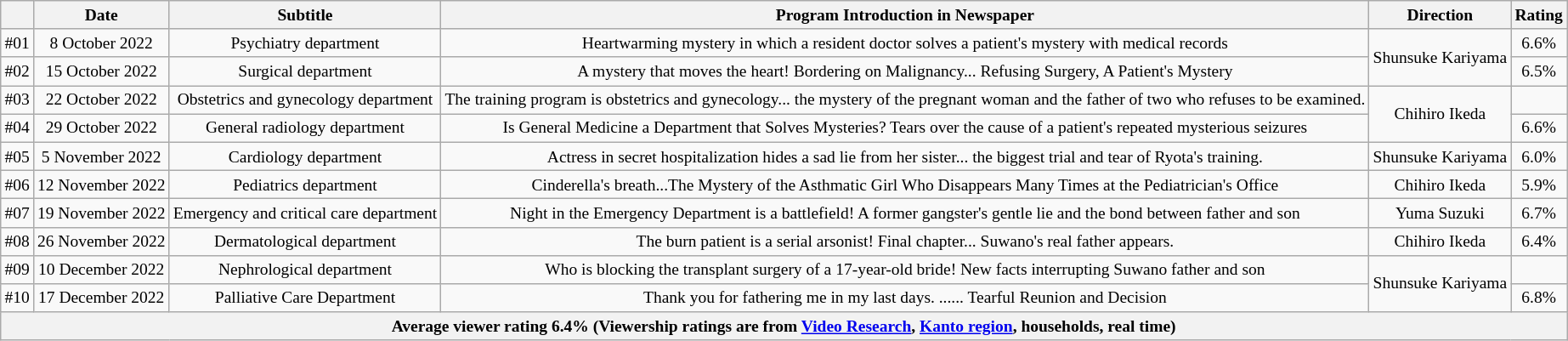<table class="wikitable" style="text-align:center; font-size:small;">
<tr>
<th></th>
<th>Date</th>
<th>Subtitle</th>
<th>Program Introduction in Newspaper</th>
<th>Direction</th>
<th>Rating</th>
</tr>
<tr>
<td>#01</td>
<td>8 October 2022</td>
<td>Psychiatry department</td>
<td>Heartwarming mystery in which a resident doctor solves a patient's mystery with medical records</td>
<td rowspan="2">Shunsuke Kariyama</td>
<td>6.6%</td>
</tr>
<tr>
<td>#02</td>
<td>15 October 2022</td>
<td>Surgical department</td>
<td>A mystery that moves the heart! Bordering on Malignancy... Refusing Surgery, A Patient's Mystery</td>
<td>6.5%</td>
</tr>
<tr>
<td>#03</td>
<td>22 October 2022</td>
<td>Obstetrics and gynecology department</td>
<td>The training program is obstetrics and gynecology... the mystery of the pregnant woman and the father of two who refuses to be examined.</td>
<td rowspan="2">Chihiro Ikeda</td>
<td></td>
</tr>
<tr>
<td>#04</td>
<td>29 October 2022</td>
<td>General radiology department</td>
<td>Is General Medicine a Department that Solves Mysteries? Tears over the cause of a patient's repeated mysterious seizures</td>
<td>6.6%</td>
</tr>
<tr>
<td>#05</td>
<td>5 November 2022</td>
<td>Cardiology department</td>
<td>Actress in secret hospitalization hides a sad lie from her sister... the biggest trial and tear of Ryota's training.</td>
<td>Shunsuke Kariyama</td>
<td>6.0%</td>
</tr>
<tr>
<td>#06</td>
<td>12 November 2022</td>
<td>Pediatrics department</td>
<td>Cinderella's breath...The Mystery of the Asthmatic Girl Who Disappears Many Times at the Pediatrician's Office</td>
<td>Chihiro Ikeda</td>
<td>5.9%</td>
</tr>
<tr>
<td>#07</td>
<td>19 November 2022</td>
<td>Emergency and critical care department</td>
<td>Night in the Emergency Department is a battlefield! A former gangster's gentle lie and the bond between father and son</td>
<td>Yuma Suzuki</td>
<td>6.7%</td>
</tr>
<tr>
<td>#08</td>
<td>26 November 2022</td>
<td>Dermatological department</td>
<td>The burn patient is a serial arsonist! Final chapter... Suwano's real father appears.</td>
<td>Chihiro Ikeda</td>
<td>6.4%</td>
</tr>
<tr>
<td>#09</td>
<td>10 December 2022</td>
<td>Nephrological department</td>
<td>Who is blocking the transplant surgery of a 17-year-old bride! New facts interrupting Suwano father and son</td>
<td rowspan="2">Shunsuke Kariyama</td>
<td></td>
</tr>
<tr>
<td>#10</td>
<td>17 December 2022</td>
<td>Palliative Care Department</td>
<td>Thank you for fathering me in my last days. ...... Tearful Reunion and Decision</td>
<td>6.8%</td>
</tr>
<tr>
<th colspan="6">Average viewer rating 6.4% (Viewership ratings are from <a href='#'>Video Research</a>, <a href='#'>Kanto region</a>, households, real time)</th>
</tr>
</table>
